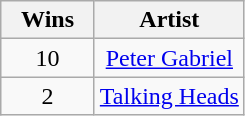<table class="wikitable" rowspan="2" style="text-align:center">
<tr>
<th scope="col" style="width:55px;">Wins</th>
<th scope="col" style="text-align:center;">Artist</th>
</tr>
<tr>
<td style="text-align:center">10</td>
<td><a href='#'>Peter Gabriel</a></td>
</tr>
<tr>
<td style="text-align:center">2</td>
<td><a href='#'>Talking Heads</a></td>
</tr>
</table>
